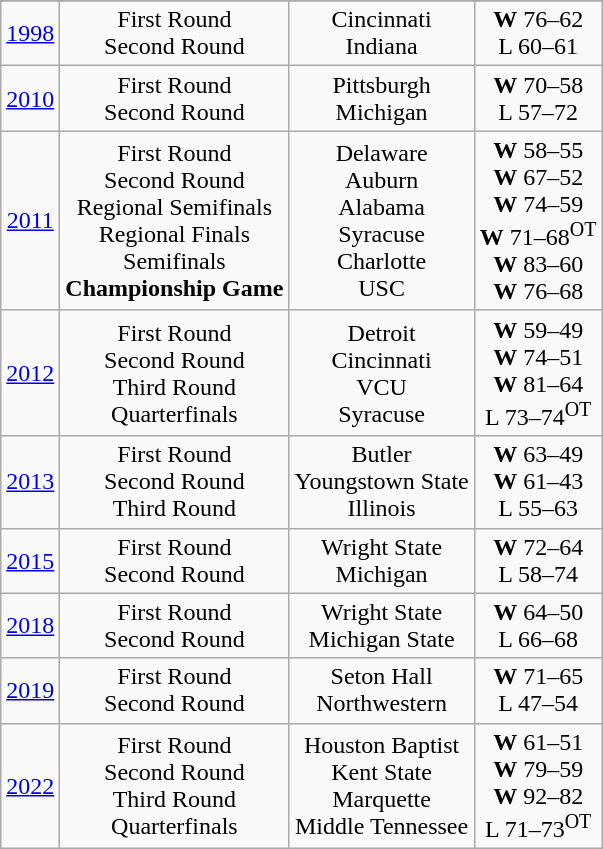<table class="wikitable" style="text-align:center;">
<tr align="center">
</tr>
<tr>
<td><a href='#'>1998</a></td>
<td>First Round<br>Second Round</td>
<td>Cincinnati<br>Indiana</td>
<td><strong>W</strong> 76–62<br>L 60–61</td>
</tr>
<tr>
<td><a href='#'>2010</a></td>
<td>First Round<br>Second Round</td>
<td>Pittsburgh<br>Michigan</td>
<td><strong>W</strong> 70–58<br>L 57–72</td>
</tr>
<tr>
<td><a href='#'>2011</a></td>
<td>First Round<br>Second Round<br>Regional Semifinals<br>Regional Finals<br>Semifinals<br><strong>Championship Game</strong></td>
<td>Delaware<br>Auburn<br>Alabama <br>Syracuse<br>Charlotte<br>USC</td>
<td><strong>W</strong> 58–55<br><strong>W</strong> 67–52<br><strong>W</strong> 74–59<br><strong>W</strong> 71–68<sup>OT</sup><br><strong>W</strong> 83–60<br><strong>W</strong> 76–68</td>
</tr>
<tr>
<td><a href='#'>2012</a></td>
<td>First Round<br>Second Round<br>Third Round<br>Quarterfinals</td>
<td>Detroit<br>Cincinnati<br>VCU<br>Syracuse</td>
<td><strong>W</strong> 59–49<br><strong>W</strong> 74–51<br><strong>W</strong> 81–64<br>L 73–74<sup>OT</sup></td>
</tr>
<tr>
<td><a href='#'>2013</a></td>
<td>First Round<br>Second Round<br>Third Round</td>
<td>Butler<br>Youngstown State<br>Illinois</td>
<td><strong>W</strong> 63–49<br><strong>W</strong> 61–43<br>L 55–63</td>
</tr>
<tr>
<td><a href='#'>2015</a></td>
<td>First Round<br>Second Round</td>
<td>Wright State<br>Michigan</td>
<td><strong>W</strong> 72–64<br>L 58–74</td>
</tr>
<tr>
<td><a href='#'>2018</a></td>
<td>First Round<br>Second Round</td>
<td>Wright State<br>Michigan State</td>
<td><strong>W</strong> 64–50<br>L 66–68</td>
</tr>
<tr>
<td><a href='#'>2019</a></td>
<td>First Round<br>Second Round</td>
<td>Seton Hall<br>Northwestern</td>
<td><strong>W</strong> 71–65<br>L 47–54</td>
</tr>
<tr>
<td><a href='#'>2022</a></td>
<td>First Round<br>Second Round<br>Third Round<br>Quarterfinals</td>
<td>Houston Baptist<br>Kent State<br> Marquette<br>Middle Tennessee</td>
<td><strong>W</strong> 61–51<br><strong>W</strong> 79–59<br><strong>W</strong> 92–82<br>L 71–73<sup>OT</sup></td>
</tr>
</table>
